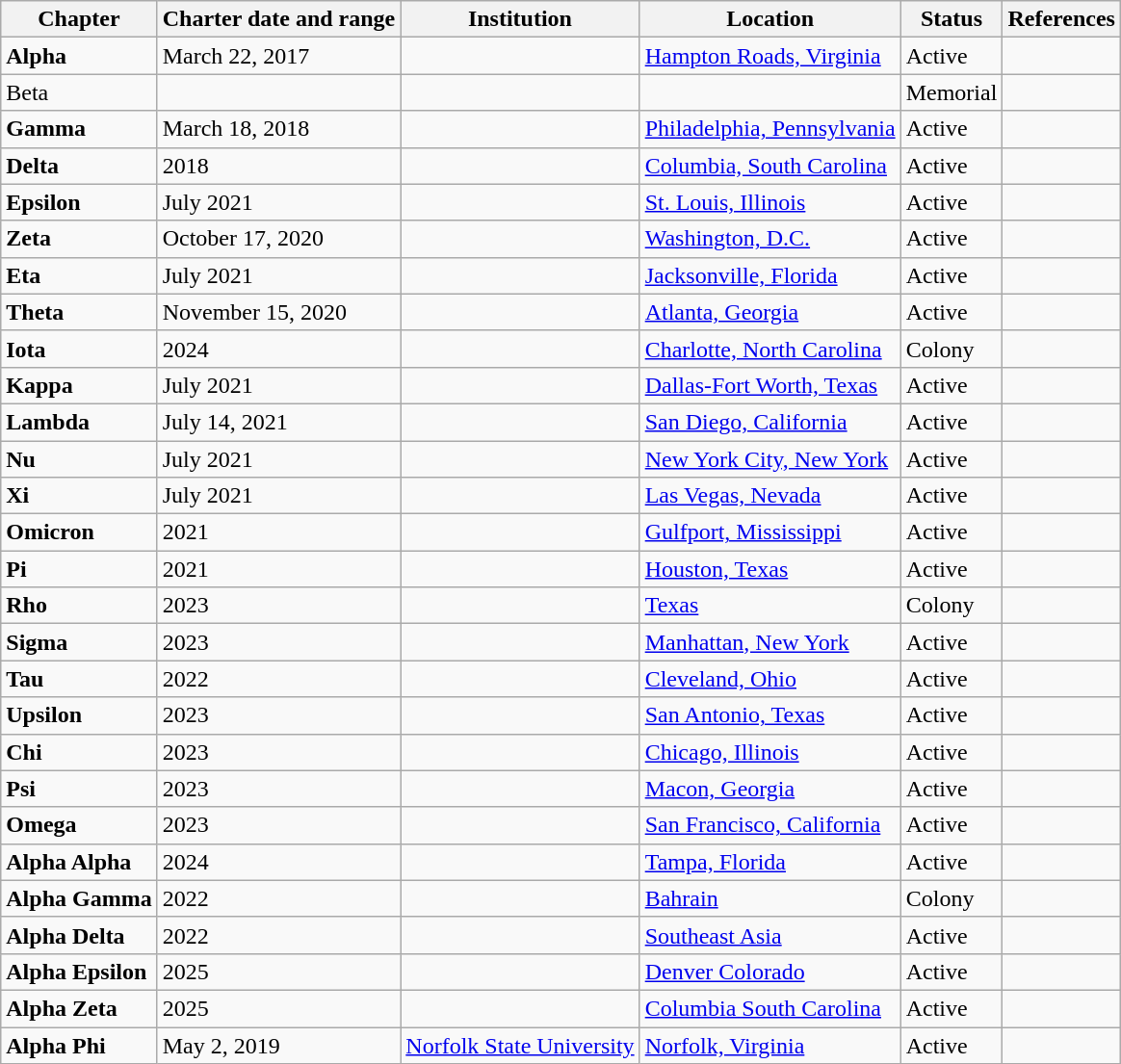<table class="wikitable sortable">
<tr>
<th>Chapter</th>
<th>Charter date and range</th>
<th>Institution</th>
<th>Location</th>
<th>Status</th>
<th>References</th>
</tr>
<tr>
<td><strong>Alpha</strong></td>
<td>March 22, 2017</td>
<td></td>
<td><a href='#'>Hampton Roads, Virginia</a></td>
<td>Active</td>
<td></td>
</tr>
<tr>
<td>Beta</td>
<td></td>
<td></td>
<td></td>
<td>Memorial</td>
<td></td>
</tr>
<tr>
<td><strong>Gamma</strong></td>
<td>March 18, 2018</td>
<td></td>
<td><a href='#'>Philadelphia, Pennsylvania</a></td>
<td>Active</td>
<td></td>
</tr>
<tr>
<td><strong>Delta</strong></td>
<td>2018</td>
<td></td>
<td><a href='#'>Columbia, South Carolina</a></td>
<td>Active</td>
<td></td>
</tr>
<tr>
<td><strong>Epsilon</strong></td>
<td>July 2021</td>
<td></td>
<td><a href='#'>St. Louis, Illinois</a></td>
<td>Active</td>
<td></td>
</tr>
<tr>
<td><strong>Zeta</strong></td>
<td>October 17, 2020</td>
<td></td>
<td><a href='#'>Washington, D.C.</a></td>
<td>Active</td>
<td></td>
</tr>
<tr>
<td><strong>Eta</strong></td>
<td>July 2021</td>
<td></td>
<td><a href='#'>Jacksonville, Florida</a></td>
<td>Active</td>
<td></td>
</tr>
<tr>
<td><strong>Theta</strong></td>
<td>November 15, 2020</td>
<td></td>
<td><a href='#'>Atlanta, Georgia</a></td>
<td>Active</td>
<td></td>
</tr>
<tr>
<td><strong>Iota</strong></td>
<td>2024</td>
<td></td>
<td><a href='#'>Charlotte, North Carolina</a></td>
<td>Colony</td>
<td></td>
</tr>
<tr>
<td><strong>Kappa</strong></td>
<td>July 2021</td>
<td></td>
<td><a href='#'>Dallas-Fort Worth, Texas</a></td>
<td>Active</td>
<td></td>
</tr>
<tr>
<td><strong>Lambda</strong></td>
<td>July 14, 2021</td>
<td></td>
<td><a href='#'>San Diego, California</a></td>
<td>Active</td>
<td></td>
</tr>
<tr>
<td><strong>Nu</strong></td>
<td>July 2021</td>
<td></td>
<td><a href='#'>New York City, New York</a></td>
<td>Active</td>
<td></td>
</tr>
<tr>
<td><strong>Xi</strong></td>
<td>July 2021</td>
<td></td>
<td><a href='#'>Las Vegas, Nevada</a></td>
<td>Active</td>
<td></td>
</tr>
<tr>
<td><strong>Omicron</strong></td>
<td>2021</td>
<td></td>
<td><a href='#'>Gulfport, Mississippi</a></td>
<td>Active</td>
<td></td>
</tr>
<tr>
<td><strong>Pi</strong></td>
<td>2021</td>
<td></td>
<td><a href='#'>Houston, Texas</a></td>
<td>Active</td>
<td></td>
</tr>
<tr>
<td><strong>Rho</strong></td>
<td>2023</td>
<td></td>
<td><a href='#'>Texas</a></td>
<td>Colony</td>
<td></td>
</tr>
<tr>
<td><strong>Sigma</strong></td>
<td>2023</td>
<td></td>
<td><a href='#'>Manhattan, New York</a></td>
<td>Active</td>
<td></td>
</tr>
<tr>
<td><strong>Tau</strong></td>
<td>2022</td>
<td></td>
<td><a href='#'>Cleveland, Ohio</a></td>
<td>Active</td>
<td></td>
</tr>
<tr>
<td><strong>Upsilon</strong></td>
<td>2023</td>
<td></td>
<td><a href='#'>San Antonio, Texas</a></td>
<td>Active</td>
<td></td>
</tr>
<tr>
<td><strong>Chi</strong></td>
<td>2023</td>
<td></td>
<td><a href='#'>Chicago, Illinois</a></td>
<td>Active</td>
<td></td>
</tr>
<tr>
<td><strong>Psi</strong></td>
<td>2023</td>
<td></td>
<td><a href='#'>Macon, Georgia</a></td>
<td>Active</td>
<td></td>
</tr>
<tr>
<td><strong>Omega</strong></td>
<td>2023</td>
<td></td>
<td><a href='#'>San Francisco, California</a></td>
<td>Active</td>
<td></td>
</tr>
<tr>
<td><strong>Alpha Alpha</strong></td>
<td>2024</td>
<td></td>
<td><a href='#'>Tampa, Florida</a></td>
<td>Active</td>
<td></td>
</tr>
<tr>
<td><strong>Alpha Gamma</strong></td>
<td>2022</td>
<td></td>
<td><a href='#'>Bahrain</a></td>
<td>Colony</td>
<td></td>
</tr>
<tr>
<td><strong>Alpha Delta</strong></td>
<td>2022</td>
<td></td>
<td><a href='#'>Southeast Asia</a></td>
<td>Active</td>
<td></td>
</tr>
<tr>
<td><strong>Alpha Epsilon</strong></td>
<td>2025</td>
<td></td>
<td><a href='#'>Denver Colorado</a></td>
<td>Active</td>
<td></td>
</tr>
<tr>
<td><strong>Alpha Zeta</strong></td>
<td>2025</td>
<td></td>
<td><a href='#'>Columbia South Carolina</a></td>
<td>Active</td>
<td></td>
</tr>
<tr>
<td><strong>Alpha Phi</strong></td>
<td>May 2, 2019</td>
<td><a href='#'>Norfolk State University</a></td>
<td><a href='#'>Norfolk, Virginia</a></td>
<td>Active</td>
<td></td>
</tr>
</table>
